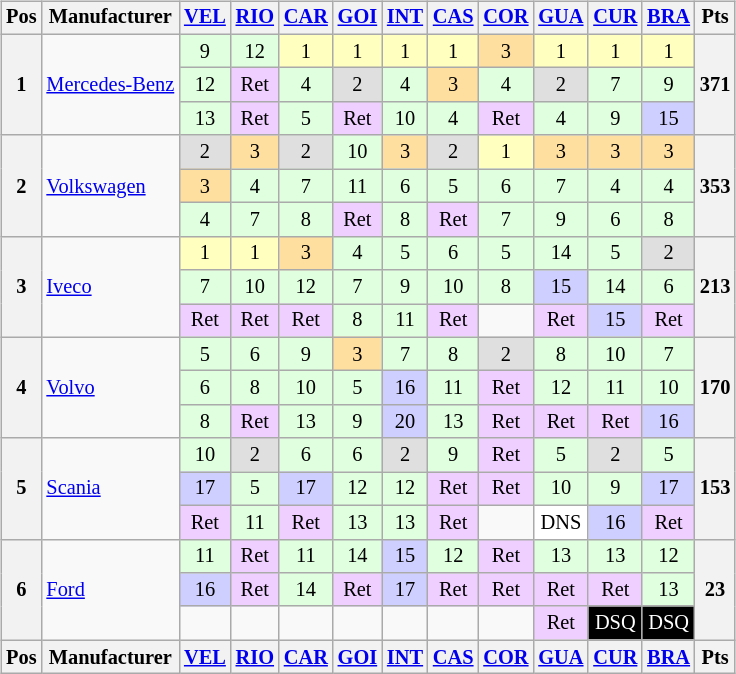<table>
<tr>
<td valign="top"><br><table align="left"| class="wikitable" style="font-size: 85%; text-align: center">
<tr valign="top">
<th valign="middle">Pos</th>
<th valign="middle">Manufacturer</th>
<th><a href='#'>VEL</a></th>
<th><a href='#'>RIO</a></th>
<th><a href='#'>CAR</a></th>
<th><a href='#'>GOI</a></th>
<th><a href='#'>INT</a></th>
<th><a href='#'>CAS</a></th>
<th><a href='#'>COR</a></th>
<th><a href='#'>GUA</a></th>
<th><a href='#'>CUR</a></th>
<th><a href='#'>BRA</a></th>
<th valign="middle">Pts</th>
</tr>
<tr>
<th rowspan=3>1</th>
<td align="left" rowspan=3><a href='#'>Mercedes-Benz</a></td>
<td style="background:#DFFFDF;">9</td>
<td style="background:#DFFFDF;">12</td>
<td style="background:#FFFFBF;">1</td>
<td style="background:#FFFFBF;">1</td>
<td style="background:#FFFFBF;">1</td>
<td style="background:#FFFFBF;">1</td>
<td style="background:#FFDF9F;">3</td>
<td style="background:#FFFFBF;">1</td>
<td style="background:#FFFFBF;">1</td>
<td style="background:#FFFFBF;">1</td>
<th rowspan=3>371</th>
</tr>
<tr>
<td style="background:#DFFFDF;">12</td>
<td style="background:#EFCFFF;">Ret</td>
<td style="background:#DFFFDF;">4</td>
<td style="background:#DFDFDF;">2</td>
<td style="background:#DFFFDF;">4</td>
<td style="background:#FFDF9F;">3</td>
<td style="background:#DFFFDF;">4</td>
<td style="background:#DFDFDF;">2</td>
<td style="background:#DFFFDF;">7</td>
<td style="background:#DFFFDF;">9</td>
</tr>
<tr>
<td style="background:#DFFFDF;">13</td>
<td style="background:#EFCFFF;">Ret</td>
<td style="background:#DFFFDF;">5</td>
<td style="background:#EFCFFF;">Ret</td>
<td style="background:#DFFFDF;">10</td>
<td style="background:#DFFFDF;">4</td>
<td style="background:#EFCFFF;">Ret</td>
<td style="background:#DFFFDF;">4</td>
<td style="background:#DFFFDF;">9</td>
<td style="background:#CFCFFF;">15</td>
</tr>
<tr>
<th rowspan=3>2</th>
<td align="left" rowspan=3><a href='#'>Volkswagen</a></td>
<td style="background:#DFDFDF;">2</td>
<td style="background:#FFDF9F;">3</td>
<td style="background:#DFDFDF;">2</td>
<td style="background:#DFFFDF;">10</td>
<td style="background:#FFDF9F;">3</td>
<td style="background:#DFDFDF;">2</td>
<td style="background:#FFFFBF;">1</td>
<td style="background:#FFDF9F;">3</td>
<td style="background:#FFDF9F;">3</td>
<td style="background:#FFDF9F;">3</td>
<th rowspan=3>353</th>
</tr>
<tr>
<td style="background:#FFDF9F;">3</td>
<td style="background:#DFFFDF;">4</td>
<td style="background:#DFFFDF;">7</td>
<td style="background:#DFFFDF;">11</td>
<td style="background:#DFFFDF;">6</td>
<td style="background:#DFFFDF;">5</td>
<td style="background:#DFFFDF;">6</td>
<td style="background:#DFFFDF;">7</td>
<td style="background:#DFFFDF;">4</td>
<td style="background:#DFFFDF;">4</td>
</tr>
<tr>
<td style="background:#DFFFDF;">4</td>
<td style="background:#DFFFDF;">7</td>
<td style="background:#DFFFDF;">8</td>
<td style="background:#EFCFFF;">Ret</td>
<td style="background:#DFFFDF;">8</td>
<td style="background:#EFCFFF;">Ret</td>
<td style="background:#DFFFDF;">7</td>
<td style="background:#DFFFDF;">9</td>
<td style="background:#DFFFDF;">6</td>
<td style="background:#DFFFDF;">8</td>
</tr>
<tr>
<th rowspan=3>3</th>
<td align="left" rowspan=3><a href='#'>Iveco</a></td>
<td style="background:#FFFFBF;">1</td>
<td style="background:#FFFFBF;">1</td>
<td style="background:#FFDF9F;">3</td>
<td style="background:#DFFFDF;">4</td>
<td style="background:#DFFFDF;">5</td>
<td style="background:#DFFFDF;">6</td>
<td style="background:#DFFFDF;">5</td>
<td style="background:#DFFFDF;">14</td>
<td style="background:#DFFFDF;">5</td>
<td style="background:#DFDFDF;">2</td>
<th rowspan=3>213</th>
</tr>
<tr>
<td style="background:#DFFFDF;">7</td>
<td style="background:#DFFFDF;">10</td>
<td style="background:#DFFFDF;">12</td>
<td style="background:#DFFFDF;">7</td>
<td style="background:#DFFFDF;">9</td>
<td style="background:#DFFFDF;">10</td>
<td style="background:#DFFFDF;">8</td>
<td style="background:#CFCFFF;">15</td>
<td style="background:#DFFFDF;">14</td>
<td style="background:#DFFFDF;">6</td>
</tr>
<tr>
<td style="background:#EFCFFF;">Ret</td>
<td style="background:#EFCFFF;">Ret</td>
<td style="background:#EFCFFF;">Ret</td>
<td style="background:#DFFFDF;">8</td>
<td style="background:#DFFFDF;">11</td>
<td style="background:#EFCFFF;">Ret</td>
<td></td>
<td style="background:#EFCFFF;">Ret</td>
<td style="background:#CFCFFF;">15</td>
<td style="background:#EFCFFF;">Ret</td>
</tr>
<tr>
<th rowspan=3>4</th>
<td align="left" rowspan=3><a href='#'>Volvo</a></td>
<td style="background:#DFFFDF;">5</td>
<td style="background:#DFFFDF;">6</td>
<td style="background:#DFFFDF;">9</td>
<td style="background:#FFDF9F;">3</td>
<td style="background:#DFFFDF;">7</td>
<td style="background:#DFFFDF;">8</td>
<td style="background:#DFDFDF;">2</td>
<td style="background:#DFFFDF;">8</td>
<td style="background:#DFFFDF;">10</td>
<td style="background:#DFFFDF;">7</td>
<th rowspan=3>170</th>
</tr>
<tr>
<td style="background:#DFFFDF;">6</td>
<td style="background:#DFFFDF;">8</td>
<td style="background:#DFFFDF;">10</td>
<td style="background:#DFFFDF;">5</td>
<td style="background:#CFCFFF;">16</td>
<td style="background:#DFFFDF;">11</td>
<td style="background:#EFCFFF;">Ret</td>
<td style="background:#DFFFDF;">12</td>
<td style="background:#DFFFDF;">11</td>
<td style="background:#DFFFDF;">10</td>
</tr>
<tr>
<td style="background:#DFFFDF;">8</td>
<td style="background:#EFCFFF;">Ret</td>
<td style="background:#DFFFDF;">13</td>
<td style="background:#DFFFDF;">9</td>
<td style="background:#CFCFFF;">20</td>
<td style="background:#DFFFDF;">13</td>
<td style="background:#EFCFFF;">Ret</td>
<td style="background:#EFCFFF;">Ret</td>
<td style="background:#EFCFFF;">Ret</td>
<td style="background:#CFCFFF;">16</td>
</tr>
<tr>
<th rowspan=3>5</th>
<td align="left" rowspan=3><a href='#'>Scania</a></td>
<td style="background:#DFFFDF;">10</td>
<td style="background:#DFDFDF;">2</td>
<td style="background:#DFFFDF;">6</td>
<td style="background:#DFFFDF;">6</td>
<td style="background:#DFDFDF;">2</td>
<td style="background:#DFFFDF;">9</td>
<td style="background:#EFCFFF;">Ret</td>
<td style="background:#DFFFDF;">5</td>
<td style="background:#DFDFDF;">2</td>
<td style="background:#DFFFDF;">5</td>
<th rowspan=3>153</th>
</tr>
<tr>
<td style="background:#CFCFFF;">17</td>
<td style="background:#DFFFDF;">5</td>
<td style="background:#CFCFFF;">17</td>
<td style="background:#DFFFDF;">12</td>
<td style="background:#DFFFDF;">12</td>
<td style="background:#EFCFFF;">Ret</td>
<td style="background:#EFCFFF;">Ret</td>
<td style="background:#DFFFDF;">10</td>
<td style="background:#DFFFDF;">9</td>
<td style="background:#CFCFFF;">17</td>
</tr>
<tr>
<td style="background:#EFCFFF;">Ret</td>
<td style="background:#DFFFDF;">11</td>
<td style="background:#EFCFFF;">Ret</td>
<td style="background:#DFFFDF;">13</td>
<td style="background:#DFFFDF;">13</td>
<td style="background:#EFCFFF;">Ret</td>
<td></td>
<td style="background:#FFFFFF;">DNS</td>
<td style="background:#CFCFFF;">16</td>
<td style="background:#EFCFFF;">Ret</td>
</tr>
<tr>
<th rowspan=3>6</th>
<td align="left" rowspan=3><a href='#'>Ford</a></td>
<td style="background:#DFFFDF;">11</td>
<td style="background:#EFCFFF;">Ret</td>
<td style="background:#DFFFDF;">11</td>
<td style="background:#DFFFDF;">14</td>
<td style="background:#CFCFFF;">15</td>
<td style="background:#DFFFDF;">12</td>
<td style="background:#EFCFFF;">Ret</td>
<td style="background:#DFFFDF;">13</td>
<td style="background:#DFFFDF;">13</td>
<td style="background:#DFFFDF;">12</td>
<th rowspan=3>23</th>
</tr>
<tr>
<td style="background:#CFCFFF;">16</td>
<td style="background:#EFCFFF;">Ret</td>
<td style="background:#DFFFDF;">14</td>
<td style="background:#EFCFFF;">Ret</td>
<td style="background:#CFCFFF;">17</td>
<td style="background:#EFCFFF;">Ret</td>
<td style="background:#EFCFFF;">Ret</td>
<td style="background:#EFCFFF;">Ret</td>
<td style="background:#EFCFFF;">Ret</td>
<td style="background:#DFFFDF;">13</td>
</tr>
<tr>
<td></td>
<td></td>
<td></td>
<td></td>
<td></td>
<td></td>
<td></td>
<td style="background:#EFCFFF;">Ret</td>
<td style="background:black; color:white;">DSQ</td>
<td style="background:black; color:white;">DSQ</td>
</tr>
<tr valign="top">
<th valign="middle">Pos</th>
<th valign="middle">Manufacturer</th>
<th><a href='#'>VEL</a></th>
<th><a href='#'>RIO</a></th>
<th><a href='#'>CAR</a></th>
<th><a href='#'>GOI</a></th>
<th><a href='#'>INT</a></th>
<th><a href='#'>CAS</a></th>
<th><a href='#'>COR</a></th>
<th><a href='#'>GUA</a></th>
<th><a href='#'>CUR</a></th>
<th><a href='#'>BRA</a></th>
<th valign="middle">Pts</th>
</tr>
</table>
</td>
<td valign="top"><br></td>
</tr>
</table>
